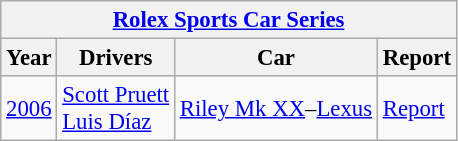<table class="wikitable" style="font-size: 95%;">
<tr>
<th colspan="7"><a href='#'>Rolex Sports Car Series</a></th>
</tr>
<tr>
<th>Year</th>
<th>Drivers</th>
<th>Car</th>
<th>Report</th>
</tr>
<tr>
<td align=center><a href='#'>2006</a></td>
<td> <a href='#'>Scott Pruett</a><br> <a href='#'>Luis Díaz</a></td>
<td><a href='#'>Riley Mk XX</a>–<a href='#'>Lexus</a></td>
<td><a href='#'>Report</a></td>
</tr>
</table>
